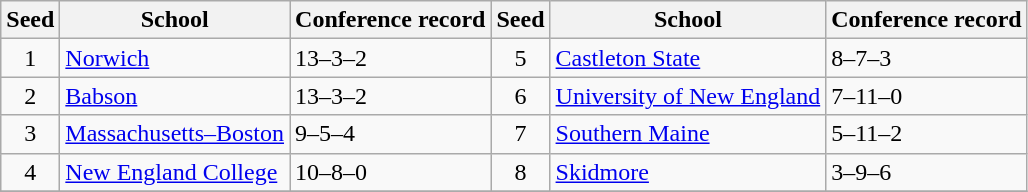<table class="wikitable">
<tr>
<th>Seed</th>
<th>School</th>
<th>Conference record</th>
<th>Seed</th>
<th>School</th>
<th>Conference record</th>
</tr>
<tr>
<td align=center>1</td>
<td><a href='#'>Norwich</a></td>
<td>13–3–2</td>
<td align=center>5</td>
<td><a href='#'>Castleton State</a></td>
<td>8–7–3</td>
</tr>
<tr>
<td align=center>2</td>
<td><a href='#'>Babson</a></td>
<td>13–3–2</td>
<td align=center>6</td>
<td><a href='#'>University of New England</a></td>
<td>7–11–0</td>
</tr>
<tr>
<td align=center>3</td>
<td><a href='#'>Massachusetts–Boston</a></td>
<td>9–5–4</td>
<td align=center>7</td>
<td><a href='#'>Southern Maine</a></td>
<td>5–11–2</td>
</tr>
<tr>
<td align=center>4</td>
<td><a href='#'>New England College</a></td>
<td>10–8–0</td>
<td align=center>8</td>
<td><a href='#'>Skidmore</a></td>
<td>3–9–6</td>
</tr>
<tr>
</tr>
</table>
